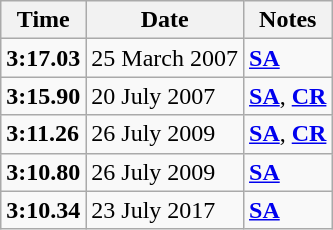<table class="wikitable">
<tr>
<th>Time</th>
<th>Date</th>
<th>Notes</th>
</tr>
<tr>
<td><strong>3:17.03</strong></td>
<td>25 March 2007</td>
<td><strong><a href='#'>SA</a></strong></td>
</tr>
<tr>
<td><strong>3:15.90</strong></td>
<td>20 July 2007</td>
<td><strong><a href='#'>SA</a></strong>, <strong><a href='#'>CR</a></strong></td>
</tr>
<tr>
<td><strong>3:11.26</strong></td>
<td>26 July 2009</td>
<td><strong><a href='#'>SA</a></strong>, <strong><a href='#'>CR</a></strong></td>
</tr>
<tr>
<td><strong>3:10.80</strong></td>
<td>26 July 2009</td>
<td><strong><a href='#'>SA</a></strong></td>
</tr>
<tr>
<td><strong>3:10.34</strong></td>
<td>23 July 2017</td>
<td><strong><a href='#'>SA</a></strong></td>
</tr>
</table>
